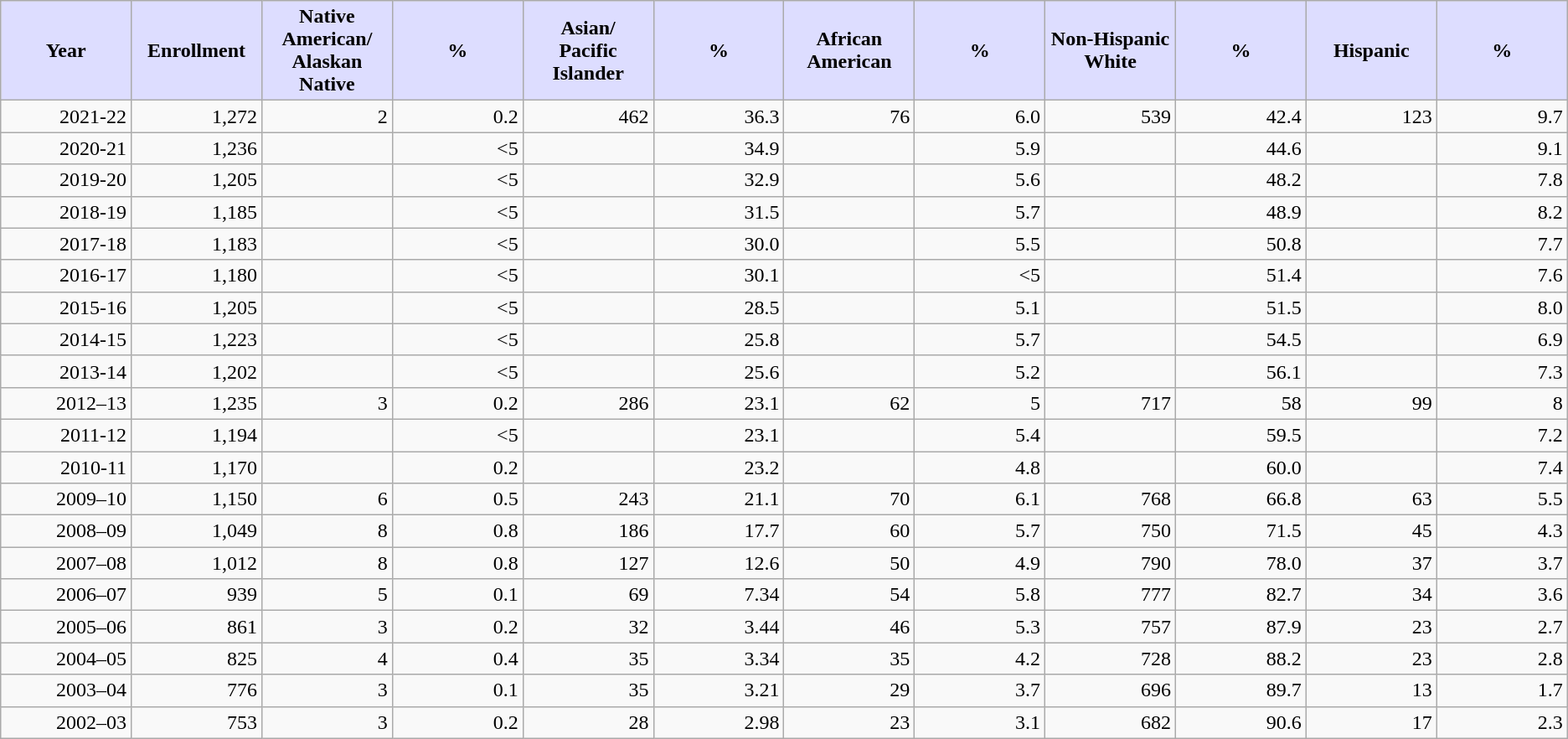<table class="wikitable sortable">
<tr>
<th style="background:#ddf; width:8.3%;">Year</th>
<th style="background:#ddf; width:8.3%;">Enrollment</th>
<th style="background:#ddf; width:8.3%;">Native American/<br>Alaskan Native</th>
<th style="background:#ddf; width:8.3%;">%</th>
<th style="background:#ddf; width:8.3%;">Asian/<br>Pacific Islander</th>
<th style="background:#ddf; width:8.3%;">%</th>
<th style="background:#ddf; width:8.3%;">African<br>American</th>
<th style="background:#ddf; width:8.3%;">%</th>
<th style="background:#ddf; width:8.3%;">Non-Hispanic<br>White</th>
<th style="background:#ddf; width:8.3%;">%</th>
<th style="background:#ddf; width:8.3%;">Hispanic</th>
<th style="background:#ddf; width:8.3%;">%</th>
</tr>
<tr style="text-align:right;">
<td>2021-22</td>
<td>1,272</td>
<td>2</td>
<td>0.2</td>
<td>462</td>
<td>36.3</td>
<td>76</td>
<td>6.0</td>
<td>539</td>
<td>42.4</td>
<td>123</td>
<td>9.7</td>
</tr>
<tr style="text-align:right;">
<td>2020-21</td>
<td>1,236</td>
<td></td>
<td><5</td>
<td></td>
<td>34.9</td>
<td></td>
<td>5.9</td>
<td></td>
<td>44.6</td>
<td></td>
<td>9.1</td>
</tr>
<tr style="text-align:right;">
<td>2019-20</td>
<td>1,205</td>
<td></td>
<td><5</td>
<td></td>
<td>32.9</td>
<td></td>
<td>5.6</td>
<td></td>
<td>48.2</td>
<td></td>
<td>7.8</td>
</tr>
<tr style="text-align:right;">
<td>2018-19</td>
<td>1,185</td>
<td></td>
<td><5</td>
<td></td>
<td>31.5</td>
<td></td>
<td>5.7</td>
<td></td>
<td>48.9</td>
<td></td>
<td>8.2</td>
</tr>
<tr style="text-align:right;">
<td>2017-18</td>
<td>1,183</td>
<td></td>
<td><5</td>
<td></td>
<td>30.0</td>
<td></td>
<td>5.5</td>
<td></td>
<td>50.8</td>
<td></td>
<td>7.7</td>
</tr>
<tr style="text-align:right;">
<td>2016-17</td>
<td>1,180</td>
<td></td>
<td><5</td>
<td></td>
<td>30.1</td>
<td></td>
<td><5</td>
<td></td>
<td>51.4</td>
<td></td>
<td>7.6</td>
</tr>
<tr style="text-align:right;">
<td>2015-16</td>
<td>1,205</td>
<td></td>
<td><5</td>
<td></td>
<td>28.5</td>
<td></td>
<td>5.1</td>
<td></td>
<td>51.5</td>
<td></td>
<td>8.0</td>
</tr>
<tr style="text-align:right;">
<td>2014-15</td>
<td>1,223</td>
<td></td>
<td><5</td>
<td></td>
<td>25.8</td>
<td></td>
<td>5.7</td>
<td></td>
<td>54.5</td>
<td></td>
<td>6.9</td>
</tr>
<tr style="text-align:right;">
<td>2013-14</td>
<td>1,202</td>
<td></td>
<td><5</td>
<td></td>
<td>25.6</td>
<td></td>
<td>5.2</td>
<td></td>
<td>56.1</td>
<td></td>
<td>7.3</td>
</tr>
<tr style="text-align:right;">
<td>2012–13</td>
<td>1,235</td>
<td>3</td>
<td>0.2</td>
<td>286</td>
<td>23.1</td>
<td>62</td>
<td>5</td>
<td>717</td>
<td>58</td>
<td>99</td>
<td>8</td>
</tr>
<tr style="text-align:right;">
<td>2011-12</td>
<td>1,194</td>
<td></td>
<td><5</td>
<td></td>
<td>23.1</td>
<td></td>
<td>5.4</td>
<td></td>
<td>59.5</td>
<td></td>
<td>7.2</td>
</tr>
<tr style="text-align:right;">
<td>2010-11</td>
<td>1,170</td>
<td></td>
<td>0.2</td>
<td></td>
<td>23.2</td>
<td></td>
<td>4.8</td>
<td></td>
<td>60.0</td>
<td></td>
<td>7.4</td>
</tr>
<tr style="text-align:right;">
<td>2009–10</td>
<td>1,150</td>
<td>6</td>
<td>0.5</td>
<td>243</td>
<td>21.1</td>
<td>70</td>
<td>6.1</td>
<td>768</td>
<td>66.8</td>
<td>63</td>
<td>5.5</td>
</tr>
<tr style="text-align:right;">
<td>2008–09</td>
<td>1,049</td>
<td>8</td>
<td>0.8</td>
<td>186</td>
<td>17.7</td>
<td>60</td>
<td>5.7</td>
<td>750</td>
<td>71.5</td>
<td>45</td>
<td>4.3</td>
</tr>
<tr style="text-align:right;">
<td>2007–08</td>
<td>1,012</td>
<td>8</td>
<td>0.8</td>
<td>127</td>
<td>12.6</td>
<td>50</td>
<td>4.9</td>
<td>790</td>
<td>78.0</td>
<td>37</td>
<td>3.7</td>
</tr>
<tr style="text-align:right;">
<td>2006–07</td>
<td>939</td>
<td>5</td>
<td>0.1</td>
<td>69</td>
<td>7.34</td>
<td>54</td>
<td>5.8</td>
<td>777</td>
<td>82.7</td>
<td>34</td>
<td>3.6</td>
</tr>
<tr style="text-align:right;">
<td>2005–06</td>
<td>861</td>
<td>3</td>
<td>0.2</td>
<td>32</td>
<td>3.44</td>
<td>46</td>
<td>5.3</td>
<td>757</td>
<td>87.9</td>
<td>23</td>
<td>2.7</td>
</tr>
<tr style="text-align:right;">
<td>2004–05</td>
<td>825</td>
<td>4</td>
<td>0.4</td>
<td>35</td>
<td>3.34</td>
<td>35</td>
<td>4.2</td>
<td>728</td>
<td>88.2</td>
<td>23</td>
<td>2.8</td>
</tr>
<tr style="text-align:right;">
<td>2003–04</td>
<td>776</td>
<td>3</td>
<td>0.1</td>
<td>35</td>
<td>3.21</td>
<td>29</td>
<td>3.7</td>
<td>696</td>
<td>89.7</td>
<td>13</td>
<td>1.7</td>
</tr>
<tr style="text-align:right;">
<td>2002–03</td>
<td>753</td>
<td>3</td>
<td>0.2</td>
<td>28</td>
<td>2.98</td>
<td>23</td>
<td>3.1</td>
<td>682</td>
<td>90.6</td>
<td>17</td>
<td>2.3</td>
</tr>
</table>
